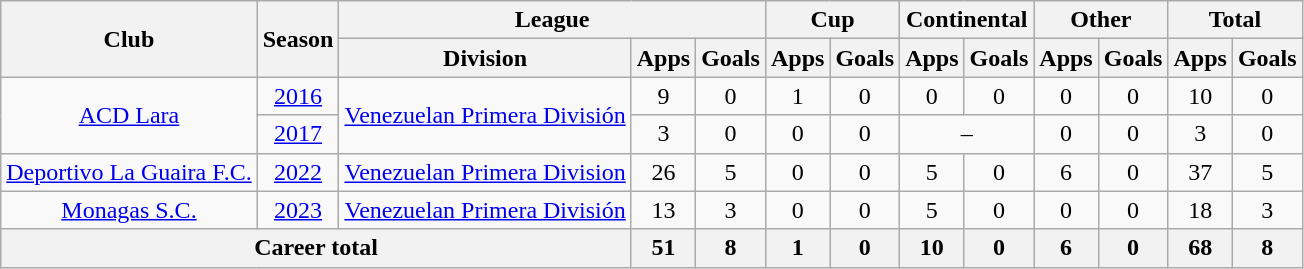<table class="wikitable" style="text-align: center">
<tr>
<th rowspan="2">Club</th>
<th rowspan="2">Season</th>
<th colspan="3">League</th>
<th colspan="2">Cup</th>
<th colspan="2">Continental</th>
<th colspan="2">Other</th>
<th colspan="2">Total</th>
</tr>
<tr>
<th>Division</th>
<th>Apps</th>
<th>Goals</th>
<th>Apps</th>
<th>Goals</th>
<th>Apps</th>
<th>Goals</th>
<th>Apps</th>
<th>Goals</th>
<th>Apps</th>
<th>Goals</th>
</tr>
<tr>
<td rowspan="2"><a href='#'>ACD Lara</a></td>
<td><a href='#'>2016</a></td>
<td rowspan="2"><a href='#'>Venezuelan Primera División</a></td>
<td>9</td>
<td>0</td>
<td>1</td>
<td>0</td>
<td>0</td>
<td>0</td>
<td>0</td>
<td>0</td>
<td>10</td>
<td>0</td>
</tr>
<tr>
<td><a href='#'>2017</a></td>
<td>3</td>
<td>0</td>
<td>0</td>
<td>0</td>
<td colspan="2">–</td>
<td>0</td>
<td>0</td>
<td>3</td>
<td>0</td>
</tr>
<tr>
<td><a href='#'>Deportivo La Guaira F.C.</a></td>
<td><a href='#'>2022</a></td>
<td><a href='#'>Venezuelan Primera Division</a></td>
<td>26</td>
<td>5</td>
<td>0</td>
<td>0</td>
<td>5</td>
<td>0</td>
<td>6</td>
<td>0</td>
<td>37</td>
<td>5</td>
</tr>
<tr>
<td><a href='#'>Monagas S.C.</a></td>
<td><a href='#'>2023</a></td>
<td><a href='#'>Venezuelan Primera División</a></td>
<td>13</td>
<td>3</td>
<td>0</td>
<td>0</td>
<td>5</td>
<td>0</td>
<td>0</td>
<td>0</td>
<td>18</td>
<td>3</td>
</tr>
<tr>
<th colspan="3"><strong>Career total</strong></th>
<th>51</th>
<th>8</th>
<th>1</th>
<th>0</th>
<th>10</th>
<th>0</th>
<th>6</th>
<th>0</th>
<th>68</th>
<th>8</th>
</tr>
</table>
